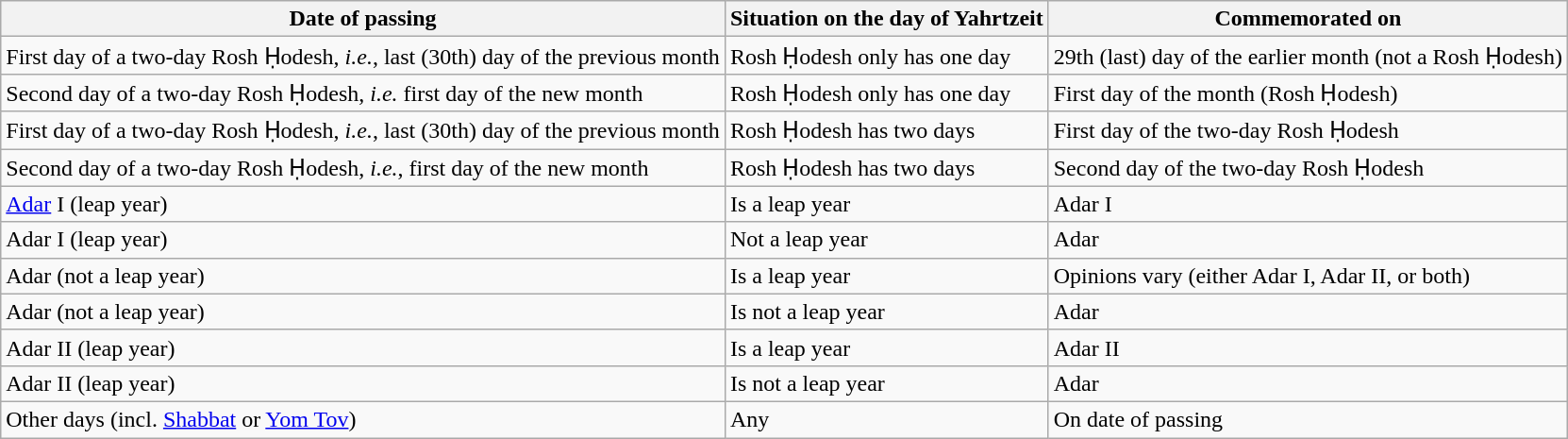<table class="wikitable">
<tr>
<th>Date of passing</th>
<th>Situation on the day of Yahrtzeit</th>
<th>Commemorated on</th>
</tr>
<tr>
<td>First day of a two-day Rosh Ḥodesh, <em>i.e.</em>, last (30th) day of the previous month</td>
<td>Rosh Ḥodesh only has one day</td>
<td>29th (last) day of the earlier month (not a Rosh Ḥodesh)</td>
</tr>
<tr>
<td>Second day of a two-day Rosh Ḥodesh, <em>i.e.</em> first day of the new month</td>
<td>Rosh Ḥodesh only has one day</td>
<td>First day of the month (Rosh Ḥodesh)</td>
</tr>
<tr>
<td>First day of a two-day Rosh Ḥodesh, <em>i.e.</em>, last (30th) day of the previous month</td>
<td>Rosh Ḥodesh has two days</td>
<td>First day of the two-day Rosh Ḥodesh</td>
</tr>
<tr>
<td>Second day of a two-day Rosh Ḥodesh, <em>i.e.</em>, first day of the new month</td>
<td>Rosh Ḥodesh has two days</td>
<td>Second day of the two-day Rosh Ḥodesh</td>
</tr>
<tr>
<td><a href='#'>Adar</a> I (leap year)</td>
<td>Is a leap year</td>
<td>Adar I</td>
</tr>
<tr>
<td>Adar I (leap year)</td>
<td>Not a leap year</td>
<td>Adar</td>
</tr>
<tr>
<td>Adar (not a leap year)</td>
<td>Is a leap year</td>
<td>Opinions vary (either Adar I, Adar II, or both)</td>
</tr>
<tr>
<td>Adar (not a leap year)</td>
<td>Is not a leap year</td>
<td>Adar</td>
</tr>
<tr>
<td>Adar II (leap year)</td>
<td>Is a leap year</td>
<td>Adar II</td>
</tr>
<tr>
<td>Adar II (leap year)</td>
<td>Is not a leap year</td>
<td>Adar</td>
</tr>
<tr>
<td>Other days (incl. <a href='#'>Shabbat</a> or <a href='#'>Yom Tov</a>)</td>
<td>Any</td>
<td>On date of passing</td>
</tr>
</table>
